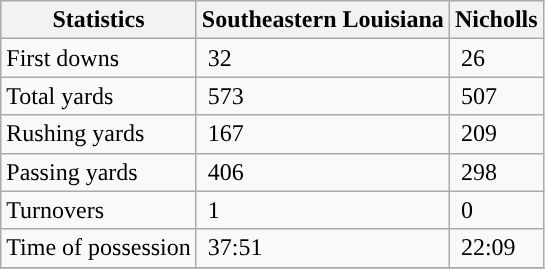<table class="wikitable">
<tr>
<th>Statistics</th>
<th>Southeastern Louisiana</th>
<th>Nicholls</th>
</tr>
<tr>
<td>First downs</td>
<td> 32</td>
<td> 26</td>
</tr>
<tr>
<td>Total yards</td>
<td> 573</td>
<td> 507</td>
</tr>
<tr>
<td>Rushing yards</td>
<td> 167</td>
<td> 209</td>
</tr>
<tr>
<td>Passing yards</td>
<td> 406</td>
<td> 298</td>
</tr>
<tr>
<td>Turnovers</td>
<td> 1</td>
<td> 0</td>
</tr>
<tr>
<td>Time of possession</td>
<td> 37:51</td>
<td> 22:09</td>
</tr>
<tr>
</tr>
</table>
